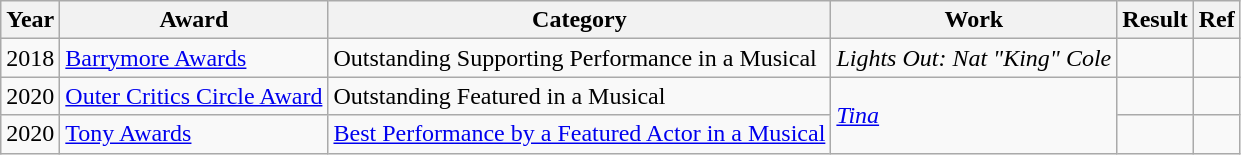<table class="wikitable sortable">
<tr>
<th>Year</th>
<th>Award</th>
<th>Category</th>
<th>Work</th>
<th>Result</th>
<th>Ref</th>
</tr>
<tr>
<td>2018</td>
<td><a href='#'>Barrymore Awards</a></td>
<td>Outstanding Supporting Performance in a Musical</td>
<td><em>Lights Out: Nat "King" Cole</em></td>
<td></td>
<td></td>
</tr>
<tr>
<td>2020</td>
<td><a href='#'>Outer Critics Circle Award</a></td>
<td>Outstanding Featured in a Musical</td>
<td rowspan="2"><em><a href='#'>Tina</a></em></td>
<td></td>
<td></td>
</tr>
<tr>
<td>2020</td>
<td><a href='#'>Tony Awards</a></td>
<td><a href='#'>Best Performance by a Featured Actor in a Musical</a></td>
<td></td>
<td></td>
</tr>
</table>
